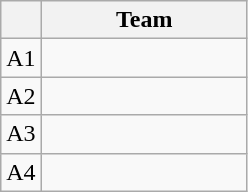<table class="wikitable" style="display:inline-table;">
<tr>
<th></th>
<th width=130>Team</th>
</tr>
<tr>
<td align=center>A1</td>
<td></td>
</tr>
<tr>
<td align=center>A2</td>
<td></td>
</tr>
<tr>
<td align=center>A3</td>
<td></td>
</tr>
<tr>
<td align=center>A4</td>
<td></td>
</tr>
</table>
